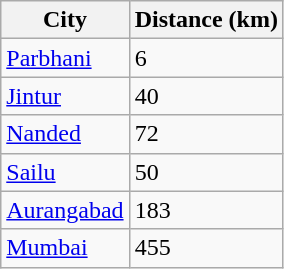<table class="wikitable">
<tr>
<th>City</th>
<th>Distance (km)</th>
</tr>
<tr>
<td><a href='#'>Parbhani</a></td>
<td>6</td>
</tr>
<tr>
<td><a href='#'>Jintur</a></td>
<td>40</td>
</tr>
<tr>
<td><a href='#'>Nanded</a></td>
<td>72</td>
</tr>
<tr>
<td><a href='#'>Sailu</a></td>
<td>50</td>
</tr>
<tr>
<td><a href='#'>Aurangabad</a></td>
<td>183</td>
</tr>
<tr>
<td><a href='#'>Mumbai</a></td>
<td>455</td>
</tr>
</table>
